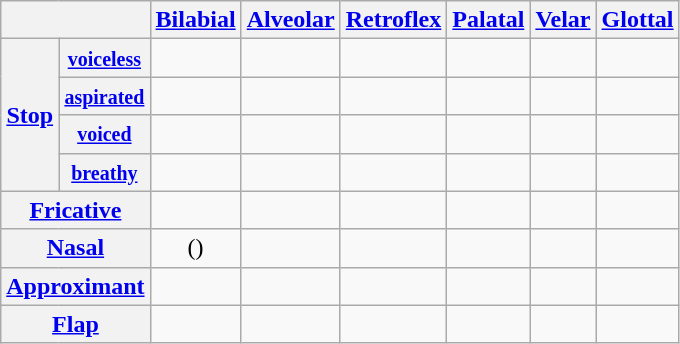<table class="wikitable" style="text-align:center">
<tr>
<th colspan="2"></th>
<th><a href='#'>Bilabial</a></th>
<th><a href='#'>Alveolar</a></th>
<th><a href='#'>Retroflex</a></th>
<th><a href='#'>Palatal</a></th>
<th><a href='#'>Velar</a></th>
<th><a href='#'>Glottal</a></th>
</tr>
<tr>
<th rowspan="4"><a href='#'>Stop</a></th>
<th><small><a href='#'>voiceless</a></small></th>
<td></td>
<td></td>
<td></td>
<td></td>
<td></td>
<td></td>
</tr>
<tr>
<th><small><a href='#'>aspirated</a></small></th>
<td></td>
<td></td>
<td></td>
<td></td>
<td></td>
<td></td>
</tr>
<tr>
<th><small><a href='#'>voiced</a></small></th>
<td></td>
<td></td>
<td></td>
<td></td>
<td></td>
<td></td>
</tr>
<tr>
<th><small><a href='#'>breathy</a></small></th>
<td></td>
<td></td>
<td></td>
<td></td>
<td></td>
<td></td>
</tr>
<tr>
<th colspan="2"><a href='#'>Fricative</a></th>
<td></td>
<td></td>
<td></td>
<td></td>
<td></td>
<td></td>
</tr>
<tr>
<th colspan="2"><a href='#'>Nasal</a></th>
<td> ()</td>
<td></td>
<td></td>
<td></td>
<td></td>
<td></td>
</tr>
<tr>
<th colspan="2"><a href='#'>Approximant</a></th>
<td></td>
<td></td>
<td></td>
<td></td>
<td></td>
<td></td>
</tr>
<tr>
<th colspan="2"><a href='#'>Flap</a></th>
<td></td>
<td></td>
<td></td>
<td></td>
<td></td>
<td></td>
</tr>
</table>
